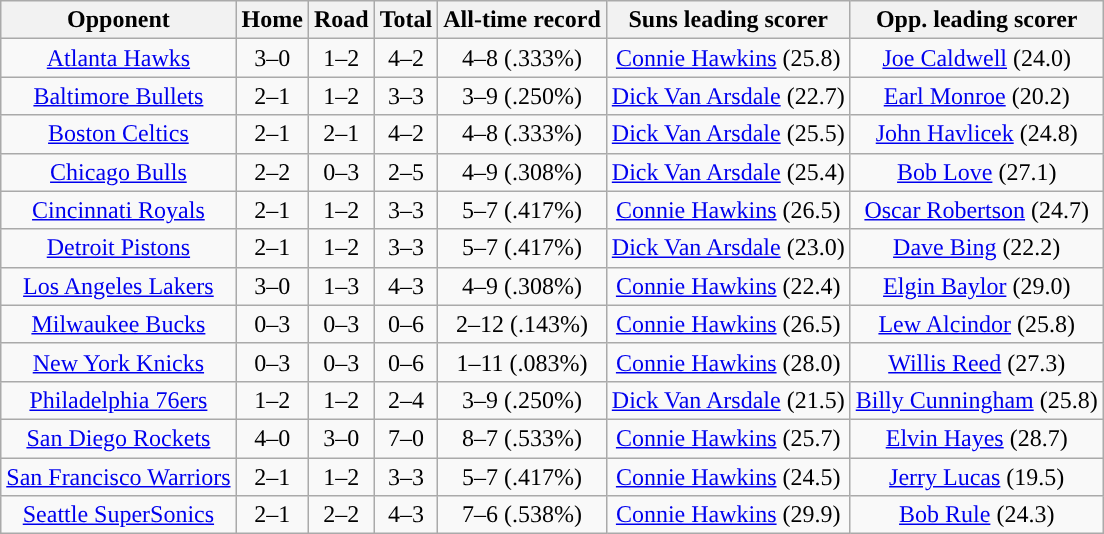<table class="wikitable">
<tr>
<th>Opponent</th>
<th>Home</th>
<th>Road</th>
<th>Total</th>
<th>All-time record</th>
<th>Suns leading scorer</th>
<th>Opp. leading scorer</th>
</tr>
<tr style="text-align: center">
<td><a href='#'>Atlanta Hawks</a></td>
<td>3–0</td>
<td>1–2</td>
<td>4–2</td>
<td>4–8 (.333%)</td>
<td><a href='#'>Connie Hawkins</a> (25.8)</td>
<td><a href='#'>Joe Caldwell</a> (24.0)</td>
</tr>
<tr style="text-align: center">
<td><a href='#'>Baltimore Bullets</a></td>
<td>2–1</td>
<td>1–2</td>
<td>3–3</td>
<td>3–9 (.250%)</td>
<td><a href='#'>Dick Van Arsdale</a> (22.7)</td>
<td><a href='#'>Earl Monroe</a> (20.2)</td>
</tr>
<tr style="text-align: center">
<td><a href='#'>Boston Celtics</a></td>
<td>2–1</td>
<td>2–1</td>
<td>4–2</td>
<td>4–8 (.333%)</td>
<td><a href='#'>Dick Van Arsdale</a> (25.5)</td>
<td><a href='#'>John Havlicek</a> (24.8)</td>
</tr>
<tr style="text-align: center">
<td><a href='#'>Chicago Bulls</a></td>
<td>2–2</td>
<td>0–3</td>
<td>2–5</td>
<td>4–9 (.308%)</td>
<td><a href='#'>Dick Van Arsdale</a> (25.4)</td>
<td><a href='#'>Bob Love</a> (27.1)</td>
</tr>
<tr style="text-align: center">
<td><a href='#'>Cincinnati Royals</a></td>
<td>2–1</td>
<td>1–2</td>
<td>3–3</td>
<td>5–7 (.417%)</td>
<td><a href='#'>Connie Hawkins</a> (26.5)</td>
<td><a href='#'>Oscar Robertson</a> (24.7)</td>
</tr>
<tr style="text-align: center">
<td><a href='#'>Detroit Pistons</a></td>
<td>2–1</td>
<td>1–2</td>
<td>3–3</td>
<td>5–7 (.417%)</td>
<td><a href='#'>Dick Van Arsdale</a> (23.0)</td>
<td><a href='#'>Dave Bing</a> (22.2)</td>
</tr>
<tr style="text-align: center">
<td><a href='#'>Los Angeles Lakers</a></td>
<td>3–0</td>
<td>1–3</td>
<td>4–3</td>
<td>4–9 (.308%)</td>
<td><a href='#'>Connie Hawkins</a> (22.4)</td>
<td><a href='#'>Elgin Baylor</a> (29.0)</td>
</tr>
<tr style="text-align: center">
<td><a href='#'>Milwaukee Bucks</a></td>
<td>0–3</td>
<td>0–3</td>
<td>0–6</td>
<td>2–12 (.143%)</td>
<td><a href='#'>Connie Hawkins</a> (26.5)</td>
<td><a href='#'>Lew Alcindor</a> (25.8)</td>
</tr>
<tr style="text-align: center">
<td><a href='#'>New York Knicks</a></td>
<td>0–3</td>
<td>0–3</td>
<td>0–6</td>
<td>1–11 (.083%)</td>
<td><a href='#'>Connie Hawkins</a> (28.0)</td>
<td><a href='#'>Willis Reed</a> (27.3)</td>
</tr>
<tr style="text-align: center">
<td><a href='#'>Philadelphia 76ers</a></td>
<td>1–2</td>
<td>1–2</td>
<td>2–4</td>
<td>3–9 (.250%)</td>
<td><a href='#'>Dick Van Arsdale</a> (21.5)</td>
<td><a href='#'>Billy Cunningham</a> (25.8)</td>
</tr>
<tr style="text-align: center">
<td><a href='#'>San Diego Rockets</a></td>
<td>4–0</td>
<td>3–0</td>
<td>7–0</td>
<td>8–7 (.533%)</td>
<td><a href='#'>Connie Hawkins</a> (25.7)</td>
<td><a href='#'>Elvin Hayes</a> (28.7)</td>
</tr>
<tr style="text-align: center">
<td><a href='#'>San Francisco Warriors</a></td>
<td>2–1</td>
<td>1–2</td>
<td>3–3</td>
<td>5–7 (.417%)</td>
<td><a href='#'>Connie Hawkins</a> (24.5)</td>
<td><a href='#'>Jerry Lucas</a> (19.5)</td>
</tr>
<tr style="text-align: center">
<td><a href='#'>Seattle SuperSonics</a></td>
<td>2–1</td>
<td>2–2</td>
<td>4–3</td>
<td>7–6 (.538%)</td>
<td><a href='#'>Connie Hawkins</a> (29.9)</td>
<td><a href='#'>Bob Rule</a> (24.3)</td>
</tr>
</table>
